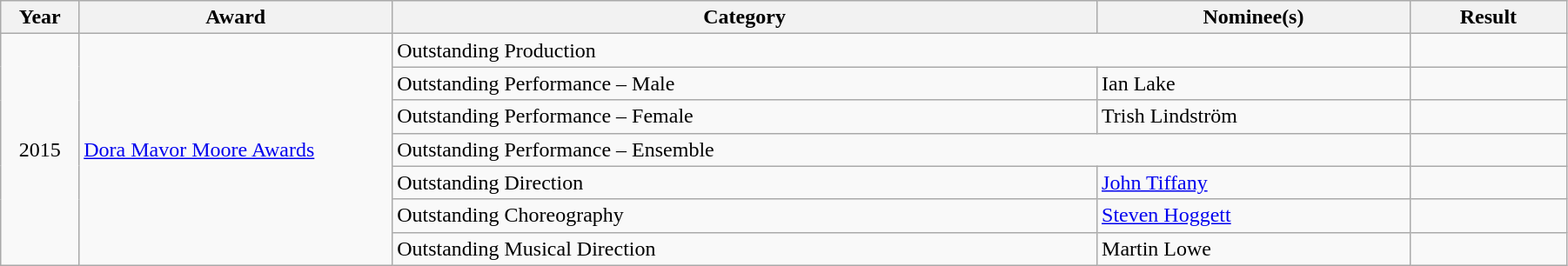<table class="wikitable" style="width:95%;">
<tr>
<th style="width:5%;">Year</th>
<th style="width:20%;">Award</th>
<th style="width:45%;">Category</th>
<th style="width:20%;">Nominee(s)</th>
<th style="width:10%;">Result</th>
</tr>
<tr>
<td rowspan="7" style="text-align:center;">2015</td>
<td rowspan="7"><a href='#'>Dora Mavor Moore Awards</a></td>
<td colspan="2">Outstanding Production</td>
<td></td>
</tr>
<tr>
<td>Outstanding Performance – Male</td>
<td>Ian Lake</td>
<td></td>
</tr>
<tr>
<td>Outstanding Performance – Female</td>
<td>Trish Lindström</td>
<td></td>
</tr>
<tr>
<td colspan="2">Outstanding Performance – Ensemble</td>
<td></td>
</tr>
<tr>
<td>Outstanding Direction</td>
<td><a href='#'>John Tiffany</a></td>
<td></td>
</tr>
<tr>
<td>Outstanding Choreography</td>
<td><a href='#'>Steven Hoggett</a></td>
<td></td>
</tr>
<tr>
<td>Outstanding Musical Direction</td>
<td>Martin Lowe</td>
<td></td>
</tr>
</table>
